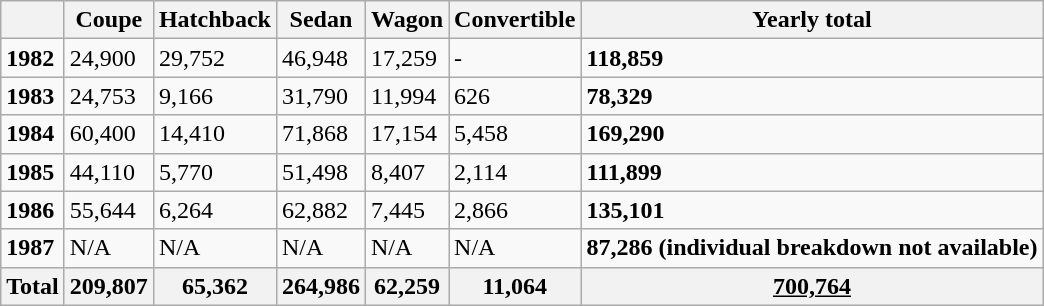<table class="wikitable">
<tr>
<th></th>
<th>Coupe</th>
<th>Hatchback</th>
<th>Sedan</th>
<th>Wagon</th>
<th>Convertible</th>
<th>Yearly total</th>
</tr>
<tr>
<td><strong>1982</strong></td>
<td>24,900</td>
<td>29,752</td>
<td>46,948</td>
<td>17,259</td>
<td>-</td>
<td><strong>118,859</strong></td>
</tr>
<tr>
<td><strong>1983</strong></td>
<td>24,753</td>
<td>9,166</td>
<td>31,790</td>
<td>11,994</td>
<td>626</td>
<td><strong>78,329</strong></td>
</tr>
<tr>
<td><strong>1984</strong></td>
<td>60,400</td>
<td>14,410</td>
<td>71,868</td>
<td>17,154</td>
<td>5,458</td>
<td><strong>169,290</strong></td>
</tr>
<tr>
<td><strong>1985</strong></td>
<td>44,110</td>
<td>5,770</td>
<td>51,498</td>
<td>8,407</td>
<td>2,114</td>
<td><strong>111,899</strong></td>
</tr>
<tr>
<td><strong>1986</strong></td>
<td>55,644</td>
<td>6,264</td>
<td>62,882</td>
<td>7,445</td>
<td>2,866</td>
<td><strong>135,101</strong></td>
</tr>
<tr>
<td><strong>1987</strong></td>
<td>N/A</td>
<td>N/A</td>
<td>N/A</td>
<td>N/A</td>
<td>N/A</td>
<td><strong>87,286 (individual breakdown not available)</strong></td>
</tr>
<tr>
<th>Total</th>
<th>209,807</th>
<th>65,362</th>
<th>264,986</th>
<th>62,259</th>
<th>11,064</th>
<th><u>700,764</u></th>
</tr>
</table>
